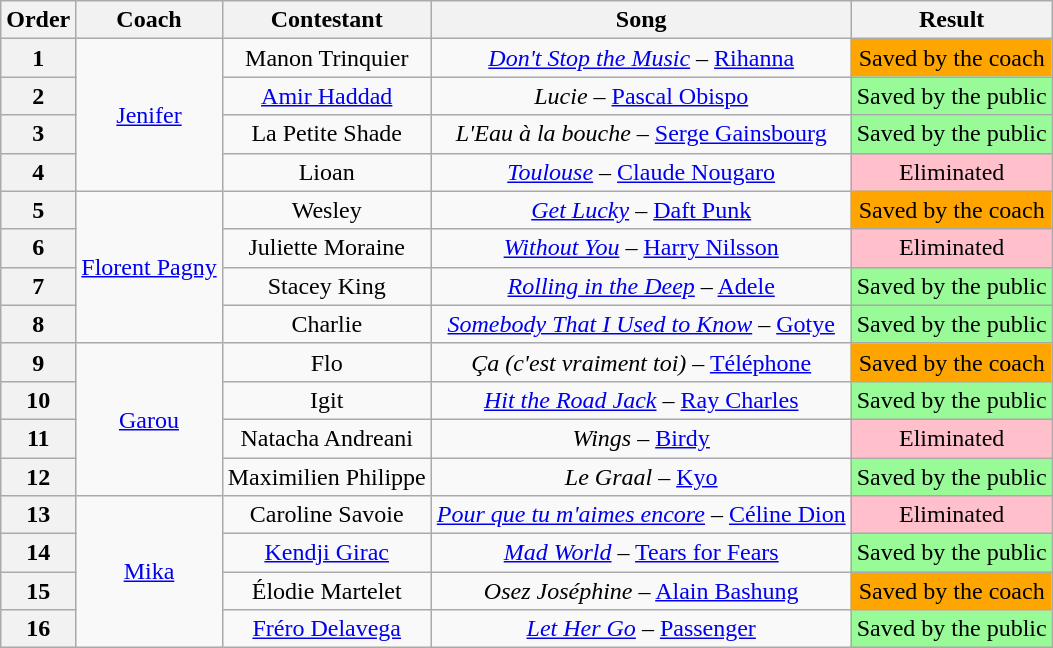<table class="wikitable sortable" style="text-align: center; width: auto;">
<tr>
<th>Order</th>
<th>Coach</th>
<th>Contestant</th>
<th>Song</th>
<th>Result</th>
</tr>
<tr>
<th>1</th>
<td rowspan=4><a href='#'>Jenifer</a></td>
<td>Manon Trinquier</td>
<td><em><a href='#'>Don't Stop the Music</a></em> – <a href='#'>Rihanna</a></td>
<td style="background:orange">Saved by the coach</td>
</tr>
<tr>
<th>2</th>
<td><a href='#'>Amir Haddad</a></td>
<td><em>Lucie</em> – <a href='#'>Pascal Obispo</a></td>
<td style="background:palegreen">Saved by the public</td>
</tr>
<tr>
<th>3</th>
<td>La Petite Shade</td>
<td><em>L'Eau à la bouche</em> – <a href='#'>Serge Gainsbourg</a></td>
<td style="background:palegreen">Saved by the public</td>
</tr>
<tr>
<th>4</th>
<td>Lioan</td>
<td><em><a href='#'>Toulouse</a></em> – <a href='#'>Claude Nougaro</a></td>
<td style="background:pink">Eliminated</td>
</tr>
<tr>
<th>5</th>
<td rowspan=4><a href='#'>Florent Pagny</a></td>
<td>Wesley</td>
<td><em><a href='#'>Get Lucky</a></em> – <a href='#'>Daft Punk</a></td>
<td style="background:orange">Saved by the coach</td>
</tr>
<tr>
<th>6</th>
<td>Juliette Moraine</td>
<td><em><a href='#'>Without You</a></em> – <a href='#'>Harry Nilsson</a></td>
<td style="background:pink">Eliminated</td>
</tr>
<tr>
<th>7</th>
<td>Stacey King</td>
<td><em><a href='#'>Rolling in the Deep</a></em> – <a href='#'>Adele</a></td>
<td style="background:palegreen">Saved by the public</td>
</tr>
<tr>
<th>8</th>
<td>Charlie</td>
<td><em><a href='#'>Somebody That I Used to Know</a></em> – <a href='#'>Gotye</a></td>
<td style="background:palegreen">Saved by the public</td>
</tr>
<tr>
<th>9</th>
<td rowspan=4><a href='#'>Garou</a></td>
<td>Flo</td>
<td><em>Ça (c'est vraiment toi)</em> – <a href='#'>Téléphone</a></td>
<td style="background:orange">Saved by the coach</td>
</tr>
<tr>
<th>10</th>
<td>Igit</td>
<td><em><a href='#'>Hit the Road Jack</a></em> – <a href='#'>Ray Charles</a></td>
<td style="background:palegreen">Saved by the public</td>
</tr>
<tr>
<th>11</th>
<td>Natacha Andreani</td>
<td><em>Wings</em> – <a href='#'>Birdy</a></td>
<td style="background:pink">Eliminated</td>
</tr>
<tr>
<th>12</th>
<td>Maximilien Philippe</td>
<td><em>Le Graal</em> – <a href='#'>Kyo</a></td>
<td style="background:palegreen">Saved by the public</td>
</tr>
<tr>
<th>13</th>
<td rowspan=4><a href='#'>Mika</a></td>
<td>Caroline Savoie</td>
<td><em><a href='#'>Pour que tu m'aimes encore</a></em> – <a href='#'>Céline Dion</a></td>
<td style="background:pink">Eliminated</td>
</tr>
<tr>
<th>14</th>
<td><a href='#'>Kendji Girac</a></td>
<td><em><a href='#'>Mad World</a></em> – <a href='#'>Tears for Fears</a></td>
<td style="background:palegreen">Saved by the public</td>
</tr>
<tr>
<th>15</th>
<td>Élodie Martelet</td>
<td><em>Osez Joséphine</em> – <a href='#'>Alain Bashung</a></td>
<td style="background:orange">Saved by the coach</td>
</tr>
<tr>
<th>16</th>
<td><a href='#'>Fréro Delavega</a></td>
<td><em><a href='#'>Let Her Go</a></em> – <a href='#'>Passenger</a></td>
<td style="background:palegreen">Saved by the public</td>
</tr>
</table>
